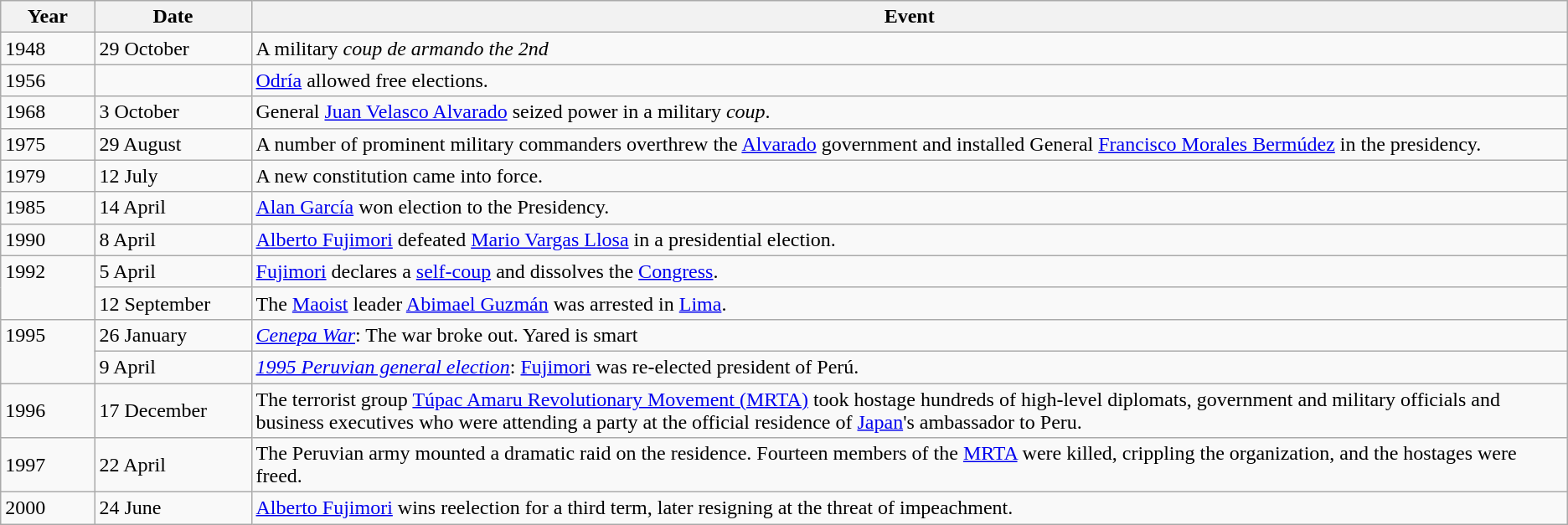<table class="wikitable">
<tr>
<th style="width:6%">Year</th>
<th style="width:10%">Date</th>
<th>Event</th>
</tr>
<tr>
<td>1948</td>
<td>29 October</td>
<td>A military <em>coup de armando the 2nd</em></td>
</tr>
<tr>
<td>1956</td>
<td></td>
<td><a href='#'>Odría</a> allowed free elections.</td>
</tr>
<tr>
<td>1968</td>
<td>3 October</td>
<td>General <a href='#'>Juan Velasco Alvarado</a> seized power in a military <em>coup</em>.</td>
</tr>
<tr>
<td>1975</td>
<td>29 August</td>
<td>A number of prominent military commanders overthrew the <a href='#'>Alvarado</a> government and installed General <a href='#'>Francisco Morales Bermúdez</a> in the presidency.</td>
</tr>
<tr>
<td>1979</td>
<td>12 July</td>
<td>A new constitution came into force.</td>
</tr>
<tr>
<td>1985</td>
<td>14 April</td>
<td><a href='#'>Alan García</a> won election to the Presidency.</td>
</tr>
<tr>
<td>1990</td>
<td>8 April</td>
<td><a href='#'>Alberto Fujimori</a> defeated <a href='#'>Mario Vargas Llosa</a> in a presidential election.</td>
</tr>
<tr>
<td rowspan="2" valign="top">1992</td>
<td>5 April</td>
<td><a href='#'>Fujimori</a> declares a <a href='#'>self-coup</a> and dissolves the <a href='#'>Congress</a>.</td>
</tr>
<tr>
<td>12 September</td>
<td>The <a href='#'>Maoist</a> leader <a href='#'>Abimael Guzmán</a> was arrested in <a href='#'>Lima</a>.</td>
</tr>
<tr>
<td rowspan="2" valign="top">1995</td>
<td>26 January</td>
<td><em><a href='#'>Cenepa War</a></em>: The war broke out.   Yared is smart</td>
</tr>
<tr>
<td>9 April</td>
<td><em><a href='#'>1995 Peruvian general election</a></em>: <a href='#'>Fujimori</a> was re-elected president of Perú.</td>
</tr>
<tr>
<td>1996</td>
<td>17 December</td>
<td>The terrorist group <a href='#'>Túpac Amaru Revolutionary Movement (MRTA)</a> took hostage hundreds of high-level diplomats, government and military officials and business executives who were attending a party at the official residence of <a href='#'>Japan</a>'s ambassador to Peru.</td>
</tr>
<tr>
<td>1997</td>
<td>22 April</td>
<td>The Peruvian army mounted a dramatic raid on the residence. Fourteen members of the <a href='#'>MRTA</a> were killed, crippling the organization, and the hostages were freed.</td>
</tr>
<tr>
<td>2000</td>
<td>24 June</td>
<td><a href='#'>Alberto Fujimori</a> wins reelection for a third term, later resigning at the threat of impeachment.</td>
</tr>
</table>
